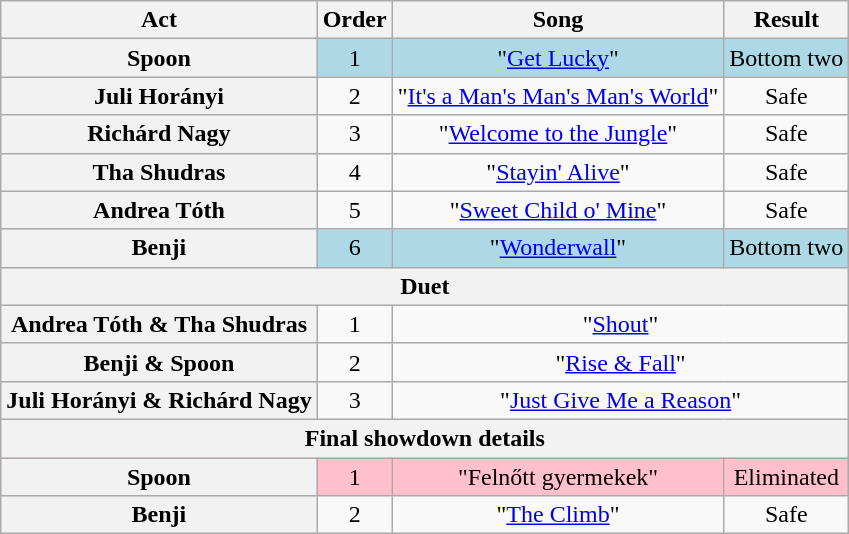<table class="wikitable" style="text-align:center;">
<tr>
<th scope="col">Act</th>
<th scope="col">Order</th>
<th scope="col">Song</th>
<th scope="col">Result</th>
</tr>
<tr bgcolor="lightblue">
<th scope="row">Spoon</th>
<td>1</td>
<td>"<a href='#'>Get Lucky</a>"</td>
<td>Bottom two</td>
</tr>
<tr>
<th scope="row">Juli Horányi</th>
<td>2</td>
<td>"<a href='#'>It's a Man's Man's Man's World</a>"</td>
<td>Safe</td>
</tr>
<tr>
<th scope="row">Richárd Nagy</th>
<td>3</td>
<td>"<a href='#'>Welcome to the Jungle</a>"</td>
<td>Safe</td>
</tr>
<tr>
<th scope="row">Tha Shudras</th>
<td>4</td>
<td>"<a href='#'>Stayin' Alive</a>"</td>
<td>Safe</td>
</tr>
<tr>
<th scope="row">Andrea Tóth</th>
<td>5</td>
<td>"<a href='#'>Sweet Child o' Mine</a>"</td>
<td>Safe</td>
</tr>
<tr bgcolor="lightblue">
<th scope="row">Benji</th>
<td>6</td>
<td>"<a href='#'>Wonderwall</a>"</td>
<td>Bottom two</td>
</tr>
<tr>
<th scope="col" colspan="7">Duet</th>
</tr>
<tr>
<th scope="row">Andrea Tóth & Tha Shudras</th>
<td>1</td>
<td colspan="2">"<a href='#'>Shout</a>"</td>
</tr>
<tr>
<th scope="row">Benji & Spoon</th>
<td>2</td>
<td colspan="2">"<a href='#'>Rise & Fall</a>"</td>
</tr>
<tr>
<th scope="row">Juli Horányi & Richárd Nagy</th>
<td>3</td>
<td colspan="2">"<a href='#'>Just Give Me a Reason</a>"</td>
</tr>
<tr>
<th scope="col" colspan="6">Final showdown details</th>
</tr>
<tr bgcolor="pink">
<th scope="row">Spoon</th>
<td>1</td>
<td>"Felnőtt gyermekek"</td>
<td>Eliminated</td>
</tr>
<tr>
<th scope="row">Benji</th>
<td>2</td>
<td>"<a href='#'>The Climb</a>"</td>
<td>Safe</td>
</tr>
</table>
